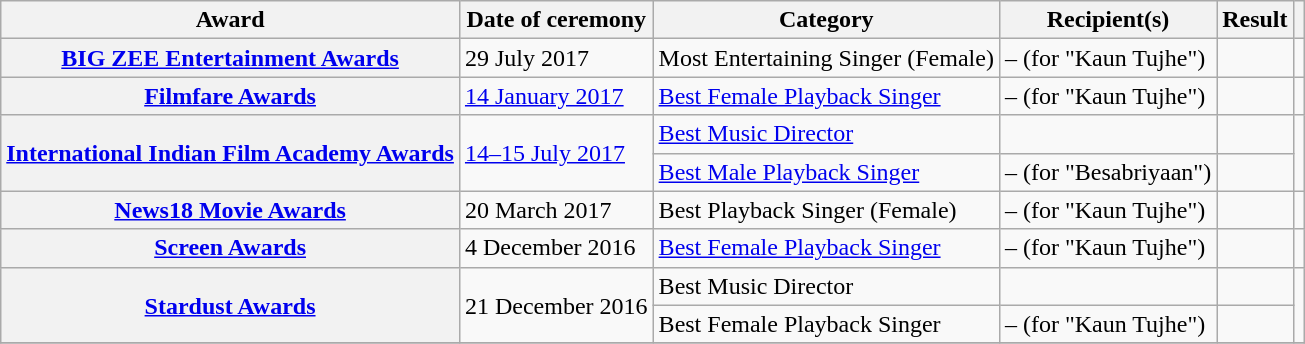<table class="wikitable plainrowheaders sortable">
<tr>
<th scope="col">Award</th>
<th scope="col">Date of ceremony</th>
<th scope="col">Category</th>
<th scope="col">Recipient(s)</th>
<th scope="col">Result</th>
<th scope="col" class="unsortable"></th>
</tr>
<tr>
<th scope="row"><a href='#'>BIG ZEE Entertainment Awards</a></th>
<td>29 July 2017</td>
<td>Most Entertaining Singer (Female)</td>
<td> – (for "Kaun Tujhe")</td>
<td></td>
<td style="text-align:center;"></td>
</tr>
<tr>
<th scope="row"><a href='#'>Filmfare Awards</a></th>
<td><a href='#'>14 January 2017</a></td>
<td><a href='#'>Best Female Playback Singer</a></td>
<td> – (for "Kaun Tujhe")</td>
<td></td>
<td style="text-align:center;"></td>
</tr>
<tr>
<th rowspan="2" scope="row"><a href='#'>International Indian Film Academy Awards</a></th>
<td rowspan="2"><a href='#'>14–15 July 2017</a></td>
<td><a href='#'>Best Music Director</a></td>
<td></td>
<td></td>
<td rowspan="2" style="text-align:center;"></td>
</tr>
<tr>
<td><a href='#'>Best Male Playback Singer</a></td>
<td> – (for "Besabriyaan")</td>
<td></td>
</tr>
<tr>
<th scope="row"><a href='#'>News18 Movie Awards</a></th>
<td>20 March 2017</td>
<td>Best Playback Singer (Female)</td>
<td> – (for "Kaun Tujhe")</td>
<td></td>
<td style="text-align:center;"></td>
</tr>
<tr>
<th scope="row"><a href='#'>Screen Awards</a></th>
<td>4 December 2016</td>
<td><a href='#'>Best Female Playback Singer</a></td>
<td> – (for "Kaun Tujhe")</td>
<td></td>
<td style="text-align:center;"></td>
</tr>
<tr>
<th rowspan="2" scope="row"><a href='#'>Stardust Awards</a></th>
<td rowspan="2">21 December 2016</td>
<td>Best Music Director</td>
<td></td>
<td></td>
<td rowspan="2" style="text-align:center;"></td>
</tr>
<tr>
<td>Best Female Playback Singer</td>
<td> – (for "Kaun Tujhe")</td>
<td></td>
</tr>
<tr>
</tr>
</table>
